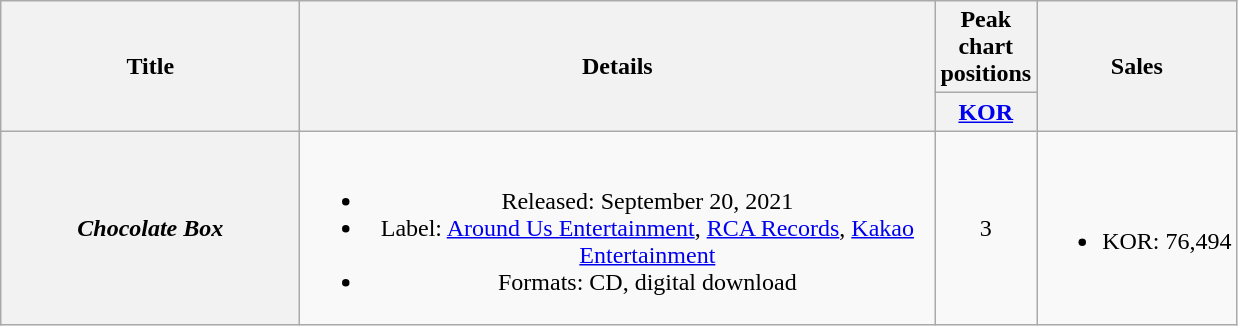<table class="wikitable plainrowheaders" style="text-align:center;">
<tr>
<th rowspan="2" style="width:12em;">Title</th>
<th rowspan="2" style="width:26em;">Details</th>
<th>Peak chart positions</th>
<th rowspan="2">Sales <br></th>
</tr>
<tr>
<th width="30"><a href='#'>KOR</a><br></th>
</tr>
<tr>
<th scope="row"><em>Chocolate Box</em></th>
<td><br><ul><li>Released: September 20, 2021</li><li>Label: <a href='#'>Around Us Entertainment</a>, <a href='#'>RCA Records</a>, <a href='#'>Kakao Entertainment</a></li><li>Formats: CD, digital download</li></ul></td>
<td>3</td>
<td><br><ul><li>KOR: 76,494</li></ul></td>
</tr>
</table>
